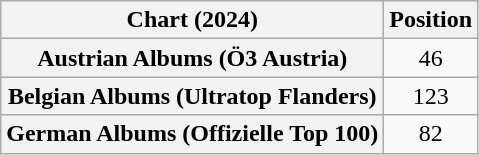<table class="wikitable sortable plainrowheaders" style="text-align:center">
<tr>
<th scope="col">Chart (2024)</th>
<th scope="col">Position</th>
</tr>
<tr>
<th scope="row">Austrian Albums (Ö3 Austria)</th>
<td>46</td>
</tr>
<tr>
<th scope="row">Belgian Albums (Ultratop Flanders)</th>
<td>123</td>
</tr>
<tr>
<th scope="row">German Albums (Offizielle Top 100)</th>
<td>82</td>
</tr>
</table>
